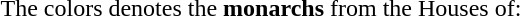<table>
<tr>
<td style="text-align:left;"><br>The colors denotes the <strong>monarchs</strong> from the Houses of:<br></td>
</tr>
</table>
